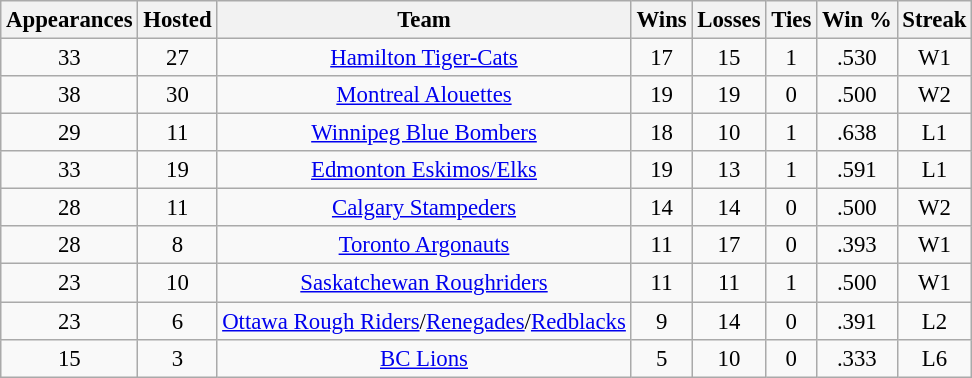<table class="wikitable sortable"  style="font-size: 95%; text-align:center">
<tr>
<th>Appearances</th>
<th>Hosted</th>
<th>Team</th>
<th>Wins</th>
<th>Losses</th>
<th>Ties</th>
<th>Win %</th>
<th>Streak</th>
</tr>
<tr>
<td>33</td>
<td>27</td>
<td><a href='#'>Hamilton Tiger-Cats</a></td>
<td>17</td>
<td>15</td>
<td>1</td>
<td>.530</td>
<td>W1</td>
</tr>
<tr>
<td>38</td>
<td>30</td>
<td><a href='#'>Montreal Alouettes</a></td>
<td>19</td>
<td>19</td>
<td>0</td>
<td>.500</td>
<td>W2</td>
</tr>
<tr>
<td>29</td>
<td>11</td>
<td><a href='#'>Winnipeg Blue Bombers</a></td>
<td>18</td>
<td>10</td>
<td>1</td>
<td>.638</td>
<td>L1</td>
</tr>
<tr>
<td>33</td>
<td>19</td>
<td><a href='#'>Edmonton Eskimos/Elks</a></td>
<td>19</td>
<td>13</td>
<td>1</td>
<td>.591</td>
<td>L1</td>
</tr>
<tr>
<td>28</td>
<td>11</td>
<td><a href='#'>Calgary Stampeders</a></td>
<td>14</td>
<td>14</td>
<td>0</td>
<td>.500</td>
<td>W2</td>
</tr>
<tr>
<td>28</td>
<td>8</td>
<td><a href='#'>Toronto Argonauts</a></td>
<td>11</td>
<td>17</td>
<td>0</td>
<td>.393</td>
<td>W1</td>
</tr>
<tr>
<td>23</td>
<td>10</td>
<td><a href='#'>Saskatchewan Roughriders</a></td>
<td>11</td>
<td>11</td>
<td>1</td>
<td>.500</td>
<td>W1</td>
</tr>
<tr>
<td>23</td>
<td>6</td>
<td><a href='#'>Ottawa Rough Riders</a>/<a href='#'>Renegades</a>/<a href='#'>Redblacks</a></td>
<td>9</td>
<td>14</td>
<td>0</td>
<td>.391</td>
<td>L2</td>
</tr>
<tr>
<td>15</td>
<td>3</td>
<td><a href='#'>BC Lions</a></td>
<td>5</td>
<td>10</td>
<td>0</td>
<td>.333</td>
<td>L6</td>
</tr>
</table>
